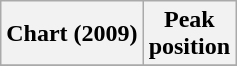<table class="wikitable plainrowheaders" style="text-align:center">
<tr>
<th scope="col">Chart (2009)</th>
<th scope="col">Peak<br>position</th>
</tr>
<tr>
</tr>
</table>
